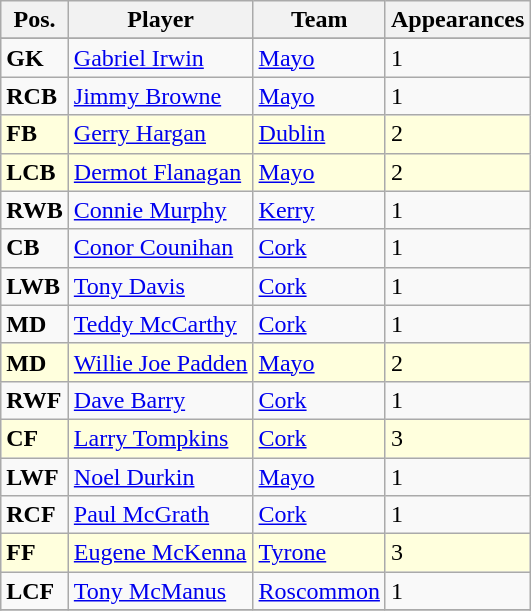<table class="wikitable">
<tr>
<th>Pos.</th>
<th>Player</th>
<th>Team</th>
<th>Appearances</th>
</tr>
<tr>
</tr>
<tr>
<td><strong>GK</strong></td>
<td> <a href='#'>Gabriel Irwin</a></td>
<td><a href='#'>Mayo</a></td>
<td>1</td>
</tr>
<tr>
<td><strong>RCB</strong></td>
<td> <a href='#'>Jimmy Browne</a></td>
<td><a href='#'>Mayo</a></td>
<td>1</td>
</tr>
<tr bgcolor=#FFFFDD>
<td><strong>FB</strong></td>
<td> <a href='#'>Gerry Hargan</a></td>
<td><a href='#'>Dublin</a></td>
<td>2</td>
</tr>
<tr bgcolor=#FFFFDD>
<td><strong>LCB</strong></td>
<td> <a href='#'>Dermot Flanagan</a></td>
<td><a href='#'>Mayo</a></td>
<td>2</td>
</tr>
<tr>
<td><strong>RWB</strong></td>
<td> <a href='#'>Connie Murphy</a></td>
<td><a href='#'>Kerry</a></td>
<td>1</td>
</tr>
<tr>
<td><strong>CB</strong></td>
<td> <a href='#'>Conor Counihan</a></td>
<td><a href='#'>Cork</a></td>
<td>1</td>
</tr>
<tr>
<td><strong>LWB</strong></td>
<td> <a href='#'>Tony Davis</a></td>
<td><a href='#'>Cork</a></td>
<td>1</td>
</tr>
<tr>
<td><strong>MD</strong></td>
<td> <a href='#'>Teddy McCarthy</a></td>
<td><a href='#'>Cork</a></td>
<td>1</td>
</tr>
<tr bgcolor=#FFFFDD>
<td><strong>MD</strong></td>
<td> <a href='#'>Willie Joe Padden</a></td>
<td><a href='#'>Mayo</a></td>
<td>2</td>
</tr>
<tr>
<td><strong>RWF</strong></td>
<td> <a href='#'>Dave Barry</a></td>
<td><a href='#'>Cork</a></td>
<td>1</td>
</tr>
<tr bgcolor=#FFFFDD>
<td><strong>CF</strong></td>
<td> <a href='#'>Larry Tompkins</a></td>
<td><a href='#'>Cork</a></td>
<td>3</td>
</tr>
<tr>
<td><strong>LWF</strong></td>
<td> <a href='#'>Noel Durkin</a></td>
<td><a href='#'>Mayo</a></td>
<td>1</td>
</tr>
<tr>
<td><strong>RCF</strong></td>
<td> <a href='#'>Paul McGrath</a></td>
<td><a href='#'>Cork</a></td>
<td>1</td>
</tr>
<tr bgcolor=#FFFFDD>
<td><strong>FF</strong></td>
<td> <a href='#'>Eugene McKenna</a></td>
<td><a href='#'>Tyrone</a></td>
<td>3</td>
</tr>
<tr>
<td><strong>LCF</strong></td>
<td> <a href='#'>Tony McManus</a></td>
<td><a href='#'>Roscommon</a></td>
<td>1</td>
</tr>
<tr>
</tr>
</table>
